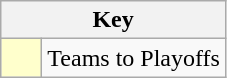<table class="wikitable" style="text-align: center;">
<tr>
<th colspan=2>Key</th>
</tr>
<tr>
<td style="background:#ffffcc; width:20px;"></td>
<td align=left>Teams to Playoffs</td>
</tr>
</table>
